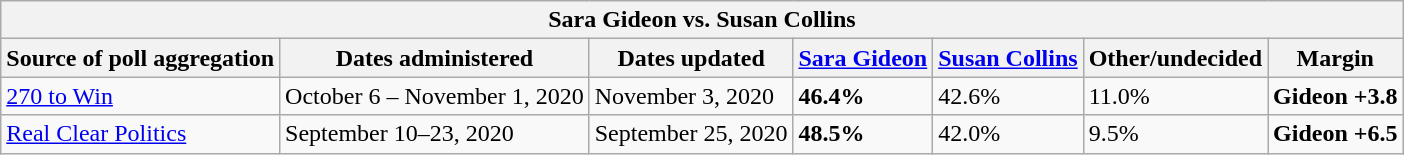<table class="wikitable sortable">
<tr>
<th colspan="7">Sara Gideon vs. Susan Collins</th>
</tr>
<tr>
<th>Source of poll aggregation</th>
<th>Dates administered</th>
<th>Dates updated</th>
<th><a href='#'>Sara Gideon</a></th>
<th><a href='#'>Susan Collins</a></th>
<th>Other/undecided</th>
<th>Margin</th>
</tr>
<tr>
<td><a href='#'>270 to Win</a></td>
<td>October 6 – November 1, 2020</td>
<td>November 3, 2020</td>
<td><strong>46.4%</strong></td>
<td>42.6%</td>
<td>11.0%</td>
<td><strong>Gideon +3.8</strong></td>
</tr>
<tr>
<td><a href='#'>Real Clear Politics</a></td>
<td>September 10–23, 2020</td>
<td>September 25, 2020</td>
<td><strong>48.5%</strong></td>
<td>42.0%</td>
<td>9.5%</td>
<td><strong>Gideon +6.5</strong></td>
</tr>
</table>
